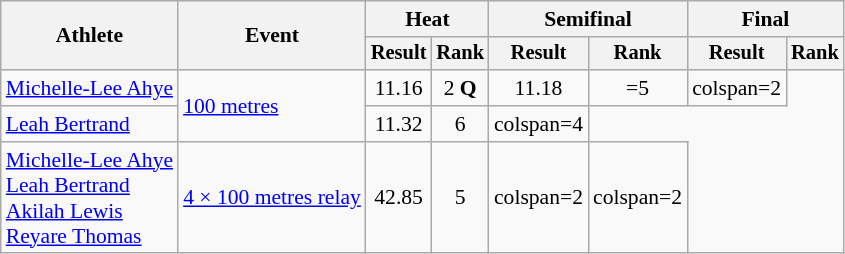<table class="wikitable" style="font-size:90%">
<tr>
<th rowspan="2">Athlete</th>
<th rowspan="2">Event</th>
<th colspan="2">Heat</th>
<th colspan="2">Semifinal</th>
<th colspan="2">Final</th>
</tr>
<tr style="font-size:95%">
<th>Result</th>
<th>Rank</th>
<th>Result</th>
<th>Rank</th>
<th>Result</th>
<th>Rank</th>
</tr>
<tr style=text-align:center>
<td style=text-align:left><a href='#'>Michelle-Lee Ahye</a></td>
<td style=text-align:left rowspan=2><a href='#'>100 metres</a></td>
<td>11.16 </td>
<td>2 <strong>Q</strong></td>
<td>11.18</td>
<td>=5</td>
<td>colspan=2 </td>
</tr>
<tr style=text-align:center>
<td style=text-align:left><a href='#'>Leah Bertrand</a></td>
<td>11.32</td>
<td>6</td>
<td>colspan=4 </td>
</tr>
<tr style=text-align:center>
<td style=text-align:left><a href='#'>Michelle-Lee Ahye</a><br><a href='#'>Leah Bertrand</a><br><a href='#'>Akilah Lewis</a><br><a href='#'>Reyare Thomas</a></td>
<td style=text-align:left><a href='#'>4 × 100 metres relay</a></td>
<td>42.85 </td>
<td>5</td>
<td>colspan=2 </td>
<td>colspan=2 </td>
</tr>
</table>
